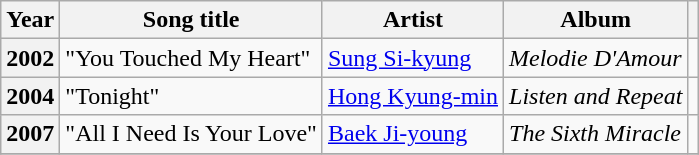<table class="wikitable sortable plainrowheaders">
<tr>
<th scope="col">Year</th>
<th scope="col">Song title</th>
<th scope="col">Artist</th>
<th scope="col">Album</th>
<th scope="col" class="unsortable"></th>
</tr>
<tr>
<th scope="row">2002</th>
<td>"You Touched My Heart"</td>
<td><a href='#'>Sung Si-kyung</a></td>
<td><em>Melodie D'Amour</em></td>
<td></td>
</tr>
<tr>
<th scope="row">2004</th>
<td>"Tonight"</td>
<td><a href='#'>Hong Kyung-min</a></td>
<td><em>Listen and Repeat</em></td>
<td></td>
</tr>
<tr>
<th scope="row">2007</th>
<td>"All I Need Is Your Love"</td>
<td><a href='#'>Baek Ji-young</a></td>
<td><em>The Sixth Miracle</em></td>
<td></td>
</tr>
<tr>
</tr>
</table>
